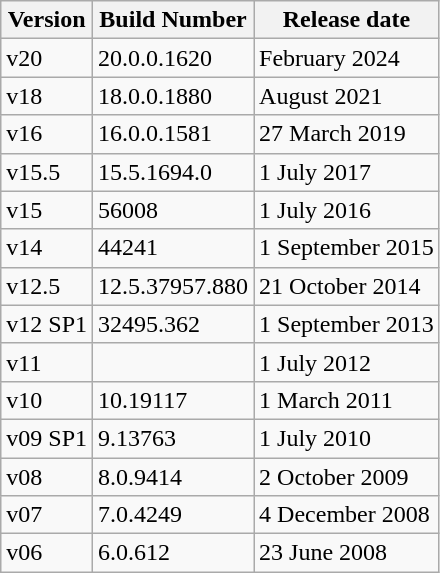<table class="wikitable sortable">
<tr>
<th>Version</th>
<th>Build Number</th>
<th>Release date</th>
</tr>
<tr>
<td>v20</td>
<td>20.0.0.1620</td>
<td>February 2024</td>
</tr>
<tr>
<td>v18</td>
<td>18.0.0.1880</td>
<td>August 2021</td>
</tr>
<tr>
<td>v16</td>
<td>16.0.0.1581</td>
<td>27 March 2019</td>
</tr>
<tr>
<td>v15.5</td>
<td>15.5.1694.0</td>
<td>1 July 2017</td>
</tr>
<tr>
<td>v15</td>
<td>56008</td>
<td>1 July 2016</td>
</tr>
<tr>
<td>v14</td>
<td>44241</td>
<td>1 September 2015</td>
</tr>
<tr>
<td>v12.5</td>
<td>12.5.37957.880</td>
<td>21 October 2014</td>
</tr>
<tr>
<td>v12 SP1</td>
<td>32495.362</td>
<td>1 September 2013</td>
</tr>
<tr>
<td>v11</td>
<td></td>
<td>1 July 2012</td>
</tr>
<tr>
<td>v10</td>
<td>10.19117</td>
<td>1 March 2011</td>
</tr>
<tr>
<td>v09 SP1</td>
<td>9.13763</td>
<td>1 July 2010</td>
</tr>
<tr>
<td>v08</td>
<td>8.0.9414</td>
<td>2 October 2009</td>
</tr>
<tr>
<td>v07</td>
<td>7.0.4249</td>
<td>4 December 2008</td>
</tr>
<tr>
<td>v06</td>
<td>6.0.612</td>
<td>23 June 2008</td>
</tr>
</table>
